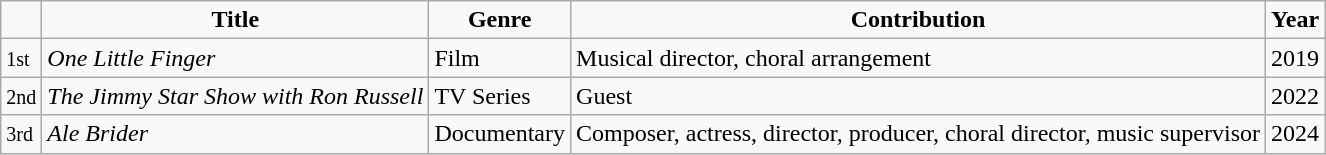<table class="wikitable">
<tr align="center">
<td></td>
<td><strong>Title</strong></td>
<td><strong>Genre</strong></td>
<td><strong>Contribution</strong></td>
<td><strong>Year</strong></td>
</tr>
<tr>
<td><small>1st</small></td>
<td><em>One Little Finger</em></td>
<td>Film</td>
<td>Musical director, choral arrangement</td>
<td>2019</td>
</tr>
<tr>
<td><small>2nd</small></td>
<td><em>The Jimmy Star Show with Ron Russell</em></td>
<td>TV Series</td>
<td>Guest</td>
<td>2022</td>
</tr>
<tr>
<td><small>3rd</small></td>
<td><em>Ale Brider</em></td>
<td>Documentary</td>
<td>Composer, actress, director, producer, choral director, music supervisor</td>
<td>2024</td>
</tr>
</table>
